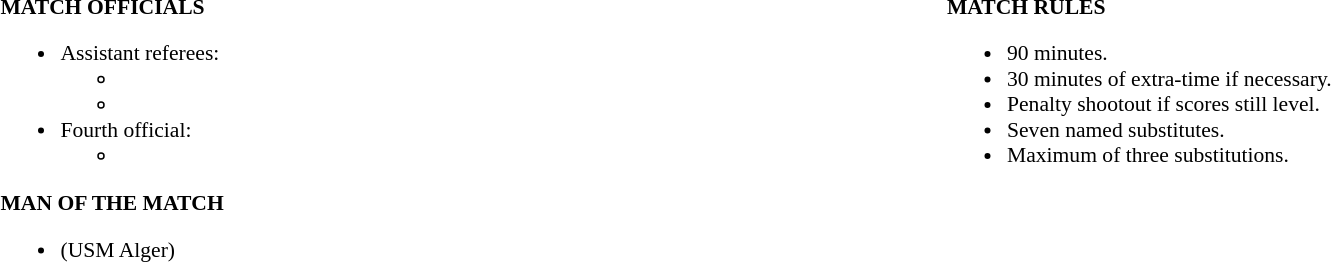<table width=100% style="font-size: 90%">
<tr>
<td width=50% valign=top><br><strong>MATCH OFFICIALS</strong><ul><li>Assistant referees:<ul><li></li><li></li></ul></li><li>Fourth official:<ul><li></li></ul></li></ul><strong>MAN OF THE MATCH</strong><ul><li>  (USM Alger)</li></ul></td>
<td style="width:50%; vertical-align:top;"><br><strong>MATCH RULES</strong><ul><li>90 minutes.</li><li>30 minutes of extra-time if necessary.</li><li>Penalty shootout if scores still level.</li><li>Seven named substitutes.</li><li>Maximum of three substitutions.</li></ul></td>
</tr>
</table>
